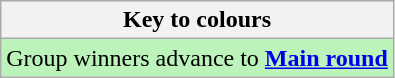<table class="wikitable">
<tr>
<th>Key to colours</th>
</tr>
<tr bgcolor=#BBF3BB>
<td>Group winners advance to <strong><a href='#'>Main round</a></strong></td>
</tr>
</table>
